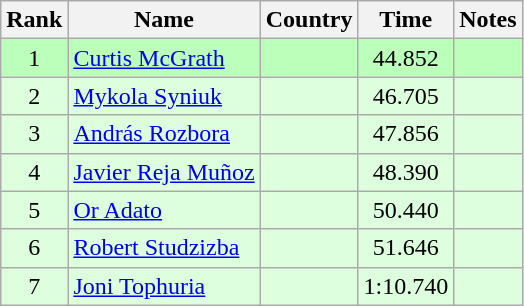<table class="wikitable" style="text-align:center">
<tr>
<th>Rank</th>
<th>Name</th>
<th>Country</th>
<th>Time</th>
<th>Notes</th>
</tr>
<tr bgcolor=bbffbb>
<td>1</td>
<td align="left"><a href='#'>Curtis McGrath</a></td>
<td align="left"></td>
<td>44.852</td>
<td></td>
</tr>
<tr bgcolor=ddffdd>
<td>2</td>
<td align="left"><a href='#'>Mykola Syniuk</a></td>
<td align="left"></td>
<td>46.705</td>
<td></td>
</tr>
<tr bgcolor=ddffdd>
<td>3</td>
<td align="left"><a href='#'>András Rozbora</a></td>
<td align="left"></td>
<td>47.856</td>
<td></td>
</tr>
<tr bgcolor=ddffdd>
<td>4</td>
<td align="left"><a href='#'>Javier Reja Muñoz</a></td>
<td align="left"></td>
<td>48.390</td>
<td></td>
</tr>
<tr bgcolor=ddffdd>
<td>5</td>
<td align="left"><a href='#'>Or Adato</a></td>
<td align="left"></td>
<td>50.440</td>
<td></td>
</tr>
<tr bgcolor=ddffdd>
<td>6</td>
<td align="left"><a href='#'>Robert Studzizba</a></td>
<td align="left"></td>
<td>51.646</td>
<td></td>
</tr>
<tr bgcolor=ddffdd>
<td>7</td>
<td align="left"><a href='#'>Joni Tophuria</a></td>
<td align="left"></td>
<td>1:10.740</td>
<td></td>
</tr>
</table>
